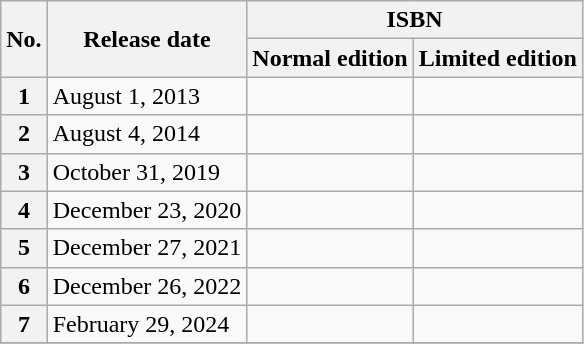<table class="wikitable">
<tr>
<th rowspan="2">No.</th>
<th rowspan="2">Release date</th>
<th colspan="2">ISBN</th>
</tr>
<tr>
<th>Normal edition</th>
<th>Limited edition</th>
</tr>
<tr>
<th>1</th>
<td>August 1, 2013</td>
<td></td>
<td></td>
</tr>
<tr>
<th>2</th>
<td>August 4, 2014</td>
<td></td>
<td></td>
</tr>
<tr>
<th>3</th>
<td>October 31, 2019</td>
<td></td>
<td></td>
</tr>
<tr>
<th>4</th>
<td>December 23, 2020</td>
<td></td>
<td></td>
</tr>
<tr>
<th>5</th>
<td>December 27, 2021</td>
<td></td>
<td></td>
</tr>
<tr>
<th>6</th>
<td>December 26, 2022</td>
<td></td>
<td></td>
</tr>
<tr>
<th>7</th>
<td>February 29, 2024</td>
<td></td>
<td></td>
</tr>
<tr>
</tr>
</table>
